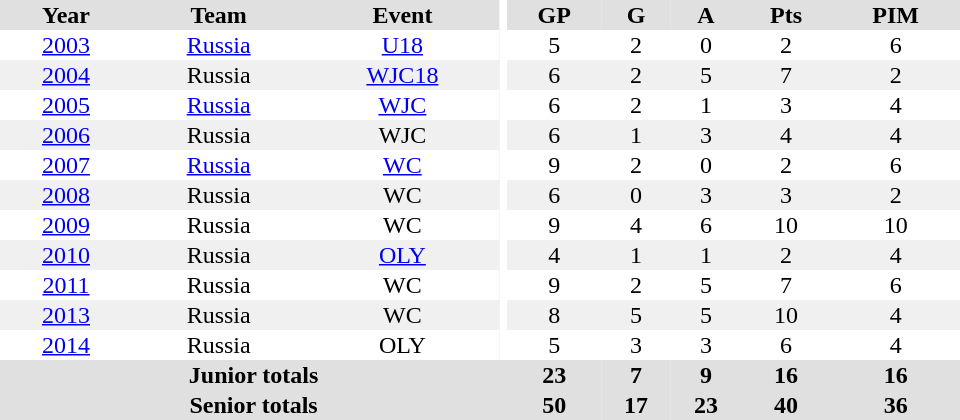<table border="0" cellpadding="1" cellspacing="0" ID="Table3" style="text-align:center; width:40em">
<tr bgcolor="#e0e0e0">
<th>Year</th>
<th>Team</th>
<th>Event</th>
<th rowspan="102" bgcolor="#ffffff"></th>
<th>GP</th>
<th>G</th>
<th>A</th>
<th>Pts</th>
<th>PIM</th>
</tr>
<tr>
<td><a href='#'>2003</a></td>
<td><a href='#'>Russia</a></td>
<td><a href='#'>U18</a></td>
<td>5</td>
<td>2</td>
<td>0</td>
<td>2</td>
<td>6</td>
</tr>
<tr bgcolor="#f0f0f0">
<td><a href='#'>2004</a></td>
<td>Russia</td>
<td><a href='#'>WJC18</a></td>
<td>6</td>
<td>2</td>
<td>5</td>
<td>7</td>
<td>2</td>
</tr>
<tr>
<td><a href='#'>2005</a></td>
<td><a href='#'>Russia</a></td>
<td><a href='#'>WJC</a></td>
<td>6</td>
<td>2</td>
<td>1</td>
<td>3</td>
<td>4</td>
</tr>
<tr bgcolor="#f0f0f0">
<td><a href='#'>2006</a></td>
<td>Russia</td>
<td>WJC</td>
<td>6</td>
<td>1</td>
<td>3</td>
<td>4</td>
<td>4</td>
</tr>
<tr>
<td><a href='#'>2007</a></td>
<td><a href='#'>Russia</a></td>
<td><a href='#'>WC</a></td>
<td>9</td>
<td>2</td>
<td>0</td>
<td>2</td>
<td>6</td>
</tr>
<tr bgcolor="#f0f0f0">
<td><a href='#'>2008</a></td>
<td>Russia</td>
<td>WC</td>
<td>6</td>
<td>0</td>
<td>3</td>
<td>3</td>
<td>2</td>
</tr>
<tr>
<td><a href='#'>2009</a></td>
<td>Russia</td>
<td>WC</td>
<td>9</td>
<td>4</td>
<td>6</td>
<td>10</td>
<td>10</td>
</tr>
<tr bgcolor="#f0f0f0">
<td><a href='#'>2010</a></td>
<td>Russia</td>
<td><a href='#'>OLY</a></td>
<td>4</td>
<td>1</td>
<td>1</td>
<td>2</td>
<td>4</td>
</tr>
<tr>
<td><a href='#'>2011</a></td>
<td>Russia</td>
<td>WC</td>
<td>9</td>
<td>2</td>
<td>5</td>
<td>7</td>
<td>6</td>
</tr>
<tr bgcolor="#f0f0f0">
<td><a href='#'>2013</a></td>
<td>Russia</td>
<td>WC</td>
<td>8</td>
<td>5</td>
<td>5</td>
<td>10</td>
<td>4</td>
</tr>
<tr>
<td><a href='#'>2014</a></td>
<td>Russia</td>
<td>OLY</td>
<td>5</td>
<td>3</td>
<td>3</td>
<td>6</td>
<td>4</td>
</tr>
<tr bgcolor="#e0e0e0">
<th colspan="4">Junior totals</th>
<th>23</th>
<th>7</th>
<th>9</th>
<th>16</th>
<th>16</th>
</tr>
<tr bgcolor="#e0e0e0">
<th colspan=4>Senior totals</th>
<th>50</th>
<th>17</th>
<th>23</th>
<th>40</th>
<th>36</th>
</tr>
</table>
